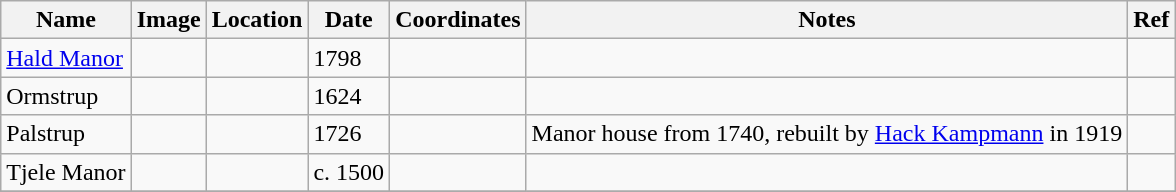<table class="wikitable sortable">
<tr>
<th>Name</th>
<th>Image</th>
<th>Location</th>
<th>Date</th>
<th>Coordinates</th>
<th>Notes</th>
<th>Ref</th>
</tr>
<tr>
<td><a href='#'>Hald Manor</a></td>
<td></td>
<td></td>
<td>1798</td>
<td></td>
<td></td>
<td></td>
</tr>
<tr>
<td>Ormstrup</td>
<td></td>
<td></td>
<td>1624</td>
<td></td>
<td></td>
<td></td>
</tr>
<tr>
<td>Palstrup</td>
<td></td>
<td></td>
<td>1726</td>
<td></td>
<td>Manor house from 1740, rebuilt by <a href='#'>Hack Kampmann</a> in 1919</td>
<td></td>
</tr>
<tr>
<td>Tjele  Manor</td>
<td></td>
<td></td>
<td>c. 1500</td>
<td></td>
<td></td>
<td></td>
</tr>
<tr>
</tr>
</table>
